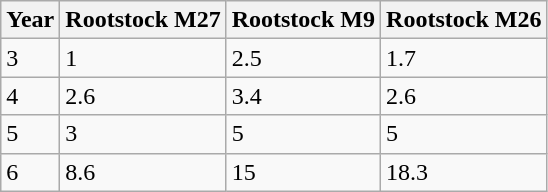<table class="wikitable">
<tr>
<th>Year</th>
<th>Rootstock M27</th>
<th>Rootstock M9</th>
<th>Rootstock M26</th>
</tr>
<tr>
<td>3</td>
<td>1</td>
<td>2.5</td>
<td>1.7</td>
</tr>
<tr>
<td>4</td>
<td>2.6</td>
<td>3.4</td>
<td>2.6</td>
</tr>
<tr>
<td>5</td>
<td>3</td>
<td>5</td>
<td>5</td>
</tr>
<tr>
<td>6</td>
<td>8.6</td>
<td>15</td>
<td>18.3</td>
</tr>
</table>
